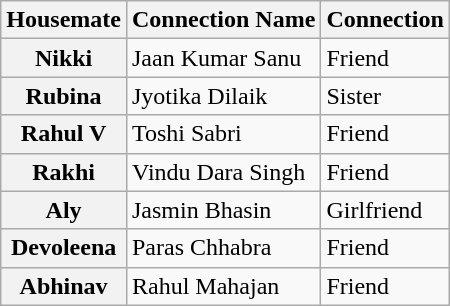<table class="wikitable" style="text">
<tr>
<th>Housemate</th>
<th>Connection Name</th>
<th>Connection</th>
</tr>
<tr>
<th>Nikki</th>
<td>Jaan Kumar Sanu</td>
<td>Friend</td>
</tr>
<tr>
<th>Rubina</th>
<td>Jyotika Dilaik</td>
<td>Sister</td>
</tr>
<tr>
<th>Rahul V</th>
<td>Toshi Sabri</td>
<td>Friend</td>
</tr>
<tr>
<th>Rakhi</th>
<td>Vindu Dara Singh</td>
<td>Friend</td>
</tr>
<tr>
<th>Aly</th>
<td>Jasmin Bhasin</td>
<td>Girlfriend</td>
</tr>
<tr>
<th>Devoleena</th>
<td>Paras Chhabra</td>
<td>Friend</td>
</tr>
<tr>
<th>Abhinav</th>
<td>Rahul Mahajan</td>
<td>Friend</td>
</tr>
</table>
